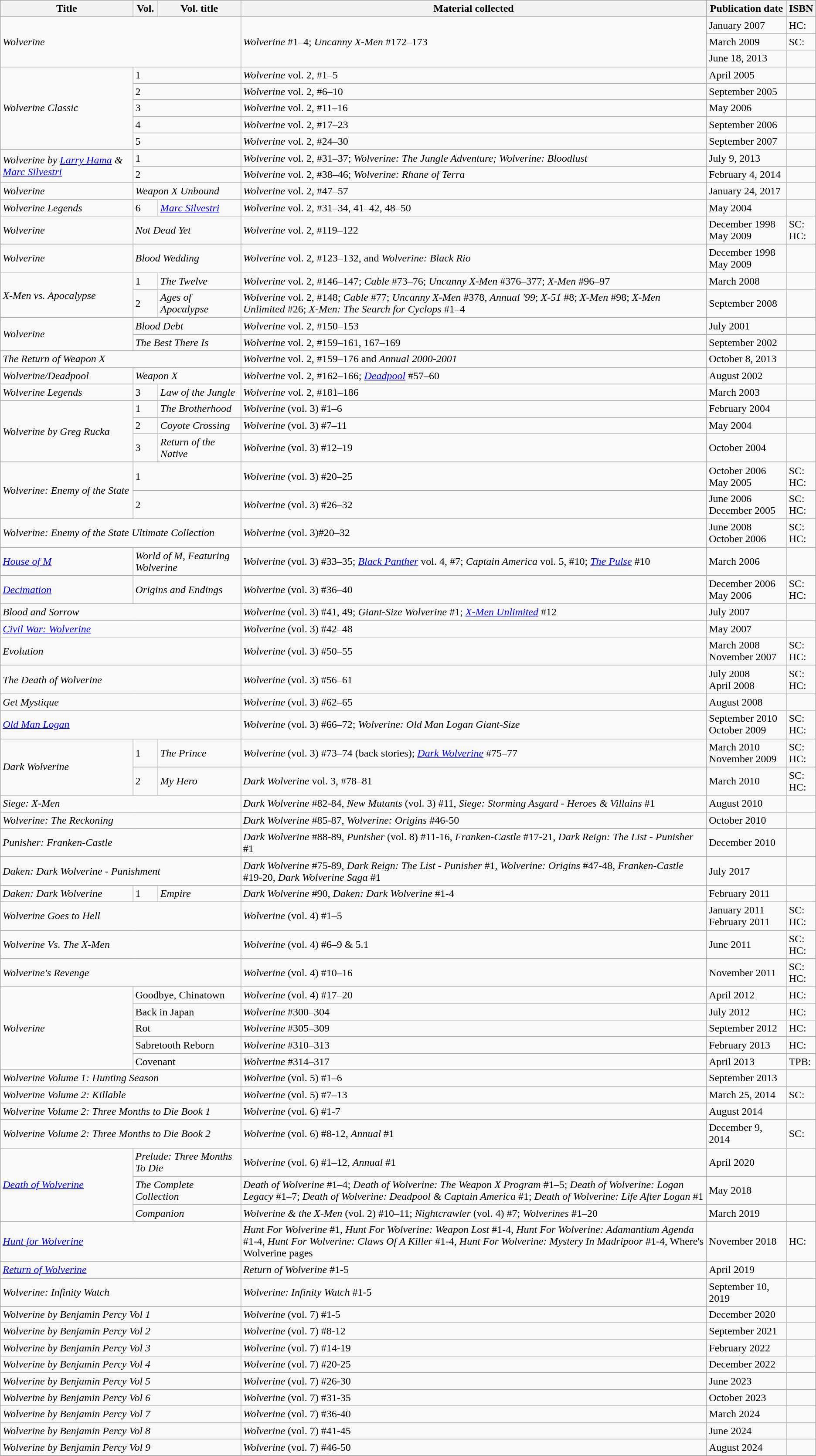<table class="wikitable">
<tr>
<th>Title</th>
<th>Vol.</th>
<th>Vol. title</th>
<th>Material collected</th>
<th>Publication date</th>
<th>ISBN</th>
</tr>
<tr>
<td colspan="3" rowspan="3"><em>Wolverine</em></td>
<td rowspan="3"><em>Wolverine</em> #1–4; <em>Uncanny X-Men</em> #172–173</td>
<td>January 2007</td>
<td style="white-space:nowrap">HC: </td>
</tr>
<tr>
<td>March 2009</td>
<td>SC: </td>
</tr>
<tr>
<td>June 18, 2013</td>
<td></td>
</tr>
<tr>
<td rowspan="5"><em>Wolverine Classic</em></td>
<td colspan="2">1</td>
<td><em>Wolverine</em> vol. 2, #1–5</td>
<td>April 2005</td>
<td></td>
</tr>
<tr>
<td colspan="2">2</td>
<td><em>Wolverine</em> vol. 2, #6–10</td>
<td>September 2005</td>
<td></td>
</tr>
<tr>
<td colspan="2">3</td>
<td><em>Wolverine</em> vol. 2, #11–16</td>
<td>May 2006</td>
<td></td>
</tr>
<tr>
<td colspan="2">4</td>
<td><em>Wolverine</em> vol. 2, #17–23</td>
<td>September 2006</td>
<td></td>
</tr>
<tr>
<td colspan="2">5</td>
<td><em>Wolverine</em> vol. 2, #24–30</td>
<td>September 2007</td>
<td></td>
</tr>
<tr>
<td rowspan="2"><em>Wolverine by <a href='#'>Larry Hama</a> & <a href='#'>Marc Silvestri</a></em></td>
<td colspan="2">1</td>
<td><em>Wolverine</em> vol. 2, #31–37; <em>Wolverine: The Jungle Adventure;</em> <em>Wolverine: Bloodlust</em></td>
<td>July 9, 2013</td>
<td></td>
</tr>
<tr>
<td colspan="2">2</td>
<td><em>Wolverine</em> vol. 2, #38–46; <em>Wolverine: Rhane of Terra</em></td>
<td>February 4, 2014</td>
<td></td>
</tr>
<tr>
<td><em>Wolverine</em></td>
<td colspan="2"><em>Weapon X Unbound</em></td>
<td><em>Wolverine</em> vol. 2, #47–57</td>
<td>January 24, 2017</td>
<td></td>
</tr>
<tr>
<td><em>Wolverine Legends</em></td>
<td>6</td>
<td><em><a href='#'>Marc Silvestri</a></em></td>
<td><em>Wolverine</em> vol. 2, #31–34, 41–42, 48–50</td>
<td>May 2004</td>
<td></td>
</tr>
<tr>
<td><em>Wolverine</em></td>
<td colspan="2"><em>Not Dead Yet</em></td>
<td><em>Wolverine</em> vol. 2, #119–122</td>
<td>December 1998<br>May 2009</td>
<td>SC: <br>HC: </td>
</tr>
<tr>
<td><em>Wolverine</em></td>
<td colspan="2"><em>Blood Wedding</em></td>
<td><em>Wolverine</em> vol. 2, #123–132, and <em>Wolverine: Black Rio</em></td>
<td>December 1998<br>May 2009</td>
<td><br></td>
</tr>
<tr>
<td rowspan="2"><em>X-Men vs. Apocalypse</em></td>
<td>1</td>
<td><em>The Twelve</em></td>
<td><em>Wolverine</em> vol. 2, #146–147; <em>Cable</em> #73–76; <em>Uncanny X-Men</em> #376–377; <em>X-Men</em> #96–97</td>
<td>March 2008</td>
<td></td>
</tr>
<tr>
<td>2</td>
<td><em>Ages of Apocalypse</em></td>
<td><em>Wolverine</em> vol. 2, #148; <em>Cable</em> #77; <em>Uncanny X-Men</em> #378, <em>Annual '99</em>; <em>X-51</em> #8; <em>X-Men</em> #98; <em>X-Men Unlimited</em> #26; <em>X-Men: The Search for Cyclops</em> #1–4</td>
<td style="white-space:nowrap">September 2008</td>
<td></td>
</tr>
<tr>
<td rowspan="2"><em>Wolverine</em></td>
<td colspan="2"><em>Blood Debt</em></td>
<td><em>Wolverine</em> vol. 2, #150–153</td>
<td>July 2001</td>
<td></td>
</tr>
<tr>
<td colspan="2"><em>The Best There Is</em></td>
<td><em>Wolverine</em> vol. 2, #159–161, 167–169</td>
<td>September 2002</td>
<td></td>
</tr>
<tr>
<td colspan="3"><em>The Return of Weapon X</em></td>
<td><em>Wolverine</em> vol. 2, #159–176 and <em>Annual 2000-2001</em></td>
<td>October 8, 2013</td>
<td></td>
</tr>
<tr>
<td><em>Wolverine/Deadpool</em></td>
<td colspan="2"><em>Weapon X</em></td>
<td><em>Wolverine</em> vol. 2, #162–166; <em><a href='#'>Deadpool</a></em> #57–60</td>
<td>August 2002</td>
<td></td>
</tr>
<tr>
<td><em>Wolverine Legends</em></td>
<td>3</td>
<td><em>Law of the Jungle</em></td>
<td><em>Wolverine</em> vol. 2, #181–186</td>
<td>March 2003</td>
<td></td>
</tr>
<tr>
<td rowspan="3"><em>Wolverine by Greg Rucka</em></td>
<td>1</td>
<td><em>The Brotherhood</em></td>
<td><em>Wolverine</em> (vol. 3) #1–6</td>
<td>February 2004</td>
<td></td>
</tr>
<tr>
<td>2</td>
<td><em>Coyote Crossing</em></td>
<td><em>Wolverine</em> (vol. 3) #7–11</td>
<td>May 2004</td>
<td></td>
</tr>
<tr>
<td>3</td>
<td><em>Return of the Native</em></td>
<td><em>Wolverine</em> (vol. 3) #12–19</td>
<td>October 2004</td>
<td></td>
</tr>
<tr>
<td rowspan="2"><em>Wolverine: Enemy of the State</em></td>
<td colspan="2">1</td>
<td><em>Wolverine</em> (vol. 3) #20–25</td>
<td>October 2006<br>May 2005</td>
<td>SC: <br>HC: </td>
</tr>
<tr>
<td colspan="2">2</td>
<td><em>Wolverine</em> (vol. 3) #26–32</td>
<td>June 2006<br>December 2005</td>
<td>SC: <br>HC: </td>
</tr>
<tr>
<td colspan="3"><em>Wolverine: Enemy of the State Ultimate Collection</em></td>
<td><em>Wolverine</em> (vol. 3)#20–32</td>
<td>June 2008<br>October 2006</td>
<td>SC: <br>HC: </td>
</tr>
<tr>
<td><em><a href='#'>House of M</a></em></td>
<td colspan="2"><em>World of M, Featuring Wolverine</em></td>
<td><em>Wolverine</em> (vol. 3) #33–35; <em><a href='#'>Black Panther</a></em> vol. 4, #7; <em>Captain America</em> vol. 5, #10; <em><a href='#'>The Pulse</a></em> #10</td>
<td>March 2006</td>
<td></td>
</tr>
<tr>
<td><em><a href='#'>Decimation</a></em></td>
<td colspan="2"><em>Origins and Endings</em></td>
<td><em>Wolverine</em> (vol. 3) #36–40</td>
<td>December 2006<br>May 2006</td>
<td>SC: <br>HC: </td>
</tr>
<tr>
<td colspan="3"><em>Blood and Sorrow</em></td>
<td><em>Wolverine</em> (vol. 3) #41, 49; <em>Giant-Size Wolverine</em> #1; <em><a href='#'>X-Men Unlimited</a></em> #12</td>
<td>July 2007</td>
<td></td>
</tr>
<tr>
<td colspan="3"><em><a href='#'>Civil War: Wolverine</a></em></td>
<td><em>Wolverine</em> (vol. 3) #42–48</td>
<td>May 2007</td>
<td></td>
</tr>
<tr>
<td colspan="3"><em>Evolution</em></td>
<td><em>Wolverine</em> (vol. 3) #50–55</td>
<td>March 2008<br>November 2007</td>
<td>SC: <br>HC: </td>
</tr>
<tr>
<td colspan="3"><em>The Death of Wolverine</em></td>
<td><em>Wolverine</em> (vol. 3) #56–61</td>
<td>July 2008<br>April 2008</td>
<td>SC: <br>HC: </td>
</tr>
<tr>
<td colspan="3"><em>Get Mystique</em></td>
<td><em>Wolverine</em> (vol. 3) #62–65</td>
<td>August 2008</td>
<td></td>
</tr>
<tr>
<td colspan="3"><em><a href='#'>Old Man Logan</a></em></td>
<td><em>Wolverine</em> (vol. 3) #66–72; <em>Wolverine: Old Man Logan Giant-Size</em></td>
<td>September 2010<br>October 2009</td>
<td>SC: <br>HC: </td>
</tr>
<tr>
<td rowspan="2"><em>Dark Wolverine</em></td>
<td>1</td>
<td><em>The Prince</em></td>
<td><em>Wolverine</em> (vol. 3) #73–74 (back stories); <em><a href='#'>Dark Wolverine</a></em> #75–77</td>
<td>March 2010<br>November 2009</td>
<td>SC: <br>HC: </td>
</tr>
<tr>
<td>2</td>
<td><em>My Hero</em></td>
<td><em>Dark Wolverine</em> vol. 3, #78–81</td>
<td>March 2010</td>
<td>SC: <br>HC: </td>
</tr>
<tr>
<td colspan="3"><em>Siege: X-Men</em></td>
<td><em>Dark Wolverine</em> #82-84, <em>New Mutants</em> (vol. 3) #11, <em>Siege: Storming Asgard - Heroes & Villains</em> #1</td>
<td>August 2010</td>
<td></td>
</tr>
<tr>
<td colspan="3"><em>Wolverine: The Reckoning</em></td>
<td><em>Dark Wolverine</em> #85-87, <em>Wolverine: Origins</em> #46-50</td>
<td>October 2010</td>
<td></td>
</tr>
<tr>
<td colspan="3"><em>Punisher: Franken-Castle</em></td>
<td><em>Dark Wolverine</em> #88-89, <em>Punisher</em> (vol. 8) #11-16, <em>Franken-Castle</em> #17-21, <em>Dark Reign: The List - Punisher</em> #1</td>
<td>December 2010</td>
<td></td>
</tr>
<tr>
<td colspan="3"><em>Daken: Dark Wolverine - Punishment</em></td>
<td><em>Dark Wolverine</em> #75-89, <em>Dark Reign: The List - Punisher</em> #1<em>,</em> <em>Wolverine: Origins</em> #47-48, <em>Franken-Castle</em> #19-20, <em>Dark Wolverine Saga</em> #1</td>
<td>July 2017</td>
<td></td>
</tr>
<tr>
<td><em>Daken: Dark Wolverine</em></td>
<td>1</td>
<td><em>Empire</em></td>
<td><em>Dark Wolverine</em> #90, <em>Daken: Dark Wolverine</em> #1-4</td>
<td>February 2011</td>
<td></td>
</tr>
<tr>
<td colspan="3"><em>Wolverine Goes to Hell</em></td>
<td><em>Wolverine</em> (vol. 4) #1–5</td>
<td>January 2011<br>February 2011</td>
<td>SC: <br>HC: </td>
</tr>
<tr>
<td colspan="3"><em>Wolverine Vs. The X-Men</em></td>
<td><em>Wolverine</em> (vol. 4) #6–9 & 5.1</td>
<td>June 2011</td>
<td>SC: <br>HC: </td>
</tr>
<tr>
<td colspan="3"><em>Wolverine's Revenge</em></td>
<td><em>Wolverine</em> (vol. 4) #10–16</td>
<td>November 2011</td>
<td>SC: <br>HC: </td>
</tr>
<tr>
<td rowspan="5"><em>Wolverine</em></td>
<td colspan="2">Goodbye, Chinatown</td>
<td><em>Wolverine</em> (vol. 4) #17–20</td>
<td>April 2012</td>
<td>HC: </td>
</tr>
<tr>
<td colspan="2">Back in Japan</td>
<td><em>Wolverine</em> #300–304</td>
<td>July 2012</td>
<td>HC: </td>
</tr>
<tr>
<td colspan="2">Rot</td>
<td><em>Wolverine</em> #305–309</td>
<td>September 2012</td>
<td>HC: </td>
</tr>
<tr>
<td colspan="2">Sabretooth Reborn</td>
<td><em>Wolverine</em> #310–313</td>
<td>February 2013</td>
<td>HC: </td>
</tr>
<tr>
<td colspan="2">Covenant</td>
<td><em>Wolverine</em> #314–317</td>
<td>April 2013</td>
<td>TPB: </td>
</tr>
<tr>
<td colspan="3"><em>Wolverine Volume 1: Hunting Season</em></td>
<td><em>Wolverine</em> (vol. 5) #1–6</td>
<td>September 2013</td>
<td></td>
</tr>
<tr>
<td colspan="3"><em>Wolverine Volume 2: Killable</em></td>
<td><em>Wolverine</em> (vol. 5) #7–13</td>
<td>March 25, 2014</td>
<td>SC: </td>
</tr>
<tr>
<td colspan="3"><em>Wolverine Volume 2: Three Months to Die Book 1</em></td>
<td><em>Wolverine</em> (vol. 6) #1-7</td>
<td>August 2014</td>
<td></td>
</tr>
<tr>
<td colspan="3"><em>Wolverine Volume 2: Three Months to Die Book 2</em></td>
<td><em>Wolverine</em> (vol. 6) #8-12, <em>Annual</em> #1</td>
<td>December 9, 2014</td>
<td>SC: </td>
</tr>
<tr>
<td rowspan="3"><em><a href='#'>Death of Wolverine</a></em></td>
<td colspan="2"><em>Prelude: Three Months To Die</em></td>
<td><em>Wolverine</em> (vol. 6) #1–12, <em>Annual</em> #1</td>
<td>April 2020</td>
<td></td>
</tr>
<tr>
<td colspan="2"><em>The Complete Collection</em></td>
<td><em>Death of Wolverine</em> #1–4; <em>Death of Wolverine: The Weapon X Program</em> #1–5; <em>Death of Wolverine: Logan Legacy</em> #1–7; <em>Death of Wolverine: Deadpool & Captain America</em> #1; <em>Death of Wolverine: Life After Logan</em> #1</td>
<td>May 2018</td>
<td></td>
</tr>
<tr>
<td colspan="2"><em>Companion</em></td>
<td><em>Wolverine & the X-Men</em> (vol. 2) #10–11; <em>Nightcrawler</em> (vol. 4) #7; <em>Wolverines</em> #1–20</td>
<td>March 2019</td>
<td></td>
</tr>
<tr>
<td colspan="3"><em><a href='#'>Hunt for Wolverine</a></em></td>
<td><em>Hunt For Wolverine</em> #1, <em>Hunt For Wolverine: Weapon Lost</em> #1-4, <em>Hunt For Wolverine: Adamantium Agenda</em> #1-4, <em>Hunt For Wolverine: Claws Of A Killer</em> #1-4, <em>Hunt For Wolverine: Mystery In Madripoor</em> #1-4, Where's Wolverine pages</td>
<td>November 2018</td>
<td>HC: </td>
</tr>
<tr>
<td colspan="3"><em><a href='#'>Return of Wolverine</a></em></td>
<td><em>Return of Wolverine</em> #1-5</td>
<td>April 2019</td>
<td></td>
</tr>
<tr>
<td colspan="3"><em>Wolverine: Infinity Watch</em></td>
<td><em>Wolverine: Infinity Watch</em> #1-5</td>
<td>September 10, 2019</td>
<td></td>
</tr>
<tr>
<td colspan="3"><em>Wolverine by Benjamin Percy Vol 1</em></td>
<td><em>Wolverine</em> (vol. 7) #1-5</td>
<td>December 2020</td>
<td></td>
</tr>
<tr>
<td colspan="3"><em>Wolverine by Benjamin Percy Vol 2</em></td>
<td><em>Wolverine</em> (vol. 7) #8-12</td>
<td>September 2021</td>
<td></td>
</tr>
<tr>
<td colspan="3"><em>Wolverine by Benjamin Percy Vol 3</em></td>
<td><em>Wolverine</em> (vol. 7) #14-19</td>
<td>February 2022</td>
<td></td>
</tr>
<tr>
<td colspan="3"><em>Wolverine by Benjamin Percy Vol 4</em></td>
<td><em>Wolverine</em> (vol. 7) #20-25</td>
<td>December 2022</td>
<td></td>
</tr>
<tr>
<td colspan="3"><em>Wolverine by Benjamin Percy Vol 5</em></td>
<td><em>Wolverine</em> (vol. 7) #26-30</td>
<td>June 2023</td>
<td></td>
</tr>
<tr>
<td colspan="3"><em>Wolverine by Benjamin Percy Vol 6</em></td>
<td><em>Wolverine</em> (vol. 7) #31-35</td>
<td>October 2023</td>
<td></td>
</tr>
<tr>
<td colspan="3"><em>Wolverine by Benjamin Percy Vol 7</em></td>
<td><em>Wolverine</em> (vol. 7) #36-40</td>
<td>March 2024</td>
<td></td>
</tr>
<tr>
<td colspan="3"><em>Wolverine by Benjamin Percy Vol 8</em></td>
<td><em>Wolverine</em> (vol. 7) #41-45</td>
<td>June 2024</td>
<td></td>
</tr>
<tr>
<td colspan="3"><em>Wolverine by Benjamin Percy Vol 9</em></td>
<td><em>Wolverine</em> (vol. 7) #46-50</td>
<td>August 2024</td>
<td></td>
</tr>
<tr>
</tr>
</table>
